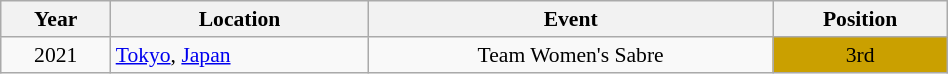<table class="wikitable" width="50%" style="font-size:90%; text-align:center;">
<tr>
<th>Year</th>
<th>Location</th>
<th>Event</th>
<th>Position</th>
</tr>
<tr>
<td>2021</td>
<td rowspan="1" align="left"> <a href='#'>Tokyo</a>, <a href='#'>Japan</a></td>
<td>Team Women's Sabre</td>
<td bgcolor="caramel">3rd</td>
</tr>
</table>
